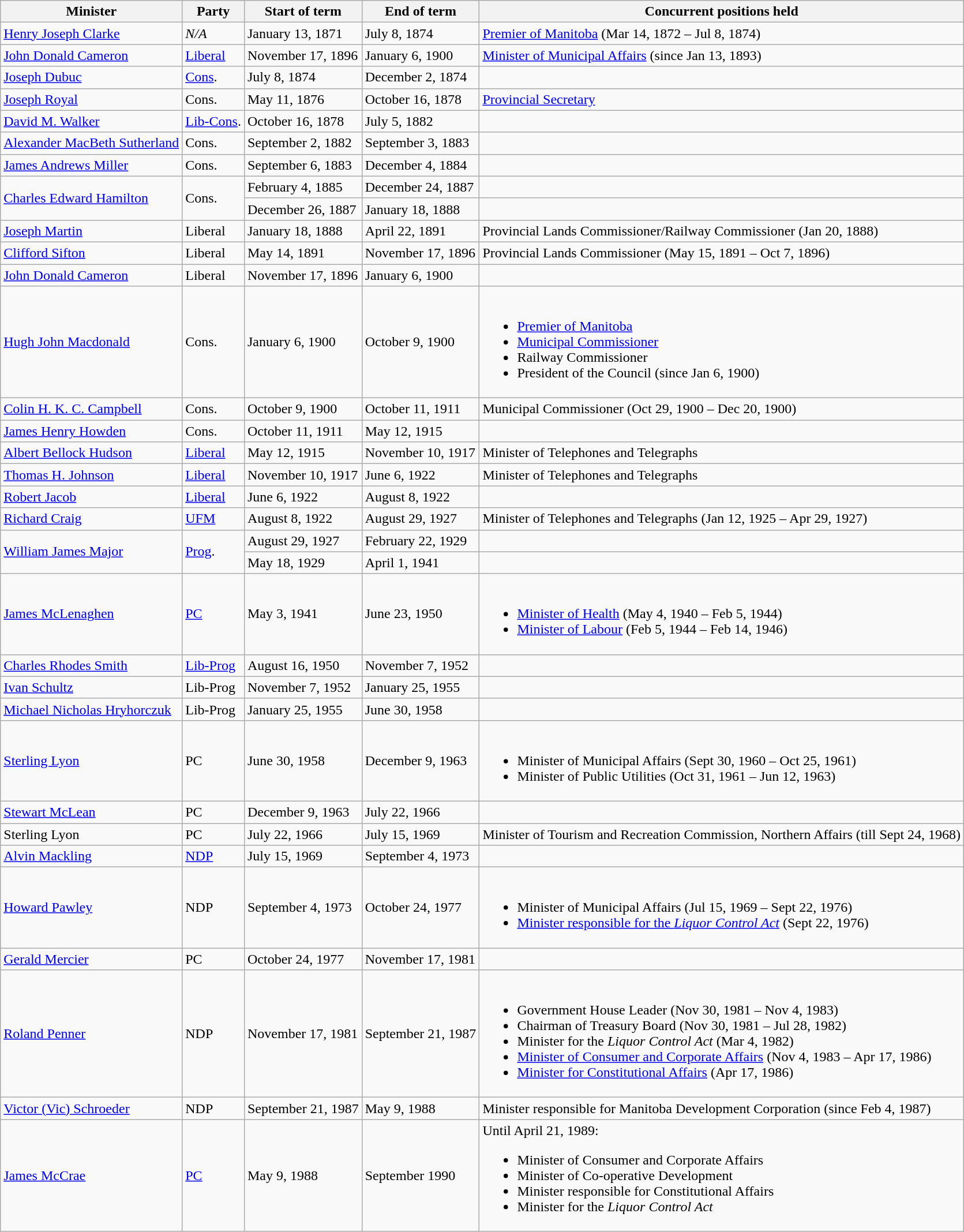<table class="wikitable">
<tr>
<th>Minister</th>
<th>Party</th>
<th>Start of term</th>
<th>End of term</th>
<th>Concurrent positions held</th>
</tr>
<tr>
<td><a href='#'>Henry Joseph Clarke</a></td>
<td><em>N/A</em></td>
<td>January 13, 1871</td>
<td>July 8, 1874</td>
<td><a href='#'>Premier of Manitoba</a> (Mar 14, 1872 – Jul 8, 1874)</td>
</tr>
<tr>
<td><a href='#'>John Donald Cameron</a></td>
<td><a href='#'>Liberal</a></td>
<td>November 17, 1896</td>
<td>January 6, 1900</td>
<td><a href='#'>Minister of Municipal Affairs</a> (since Jan 13, 1893)</td>
</tr>
<tr>
<td><a href='#'>Joseph Dubuc</a></td>
<td><a href='#'>Cons</a>.</td>
<td>July 8, 1874</td>
<td>December 2, 1874</td>
<td></td>
</tr>
<tr>
<td><a href='#'>Joseph Royal</a></td>
<td>Cons.</td>
<td>May 11, 1876</td>
<td>October 16, 1878</td>
<td><a href='#'>Provincial Secretary</a></td>
</tr>
<tr>
<td><a href='#'>David M. Walker</a></td>
<td><a href='#'>Lib-Cons</a>.</td>
<td>October 16, 1878</td>
<td>July 5, 1882</td>
<td></td>
</tr>
<tr>
<td><a href='#'>Alexander MacBeth Sutherland</a></td>
<td>Cons.</td>
<td>September 2, 1882</td>
<td>September 3, 1883</td>
<td></td>
</tr>
<tr>
<td><a href='#'>James Andrews Miller</a></td>
<td>Cons.</td>
<td>September 6, 1883</td>
<td>December 4, 1884</td>
<td></td>
</tr>
<tr>
<td rowspan="2"><a href='#'>Charles Edward Hamilton</a></td>
<td rowspan="2">Cons.</td>
<td>February 4, 1885</td>
<td>December 24, 1887</td>
<td></td>
</tr>
<tr>
<td>December 26, 1887</td>
<td>January 18, 1888</td>
<td></td>
</tr>
<tr>
<td><a href='#'>Joseph Martin</a></td>
<td>Liberal</td>
<td>January 18, 1888</td>
<td>April 22, 1891</td>
<td>Provincial Lands Commissioner/Railway Commissioner (Jan 20, 1888)</td>
</tr>
<tr>
<td><a href='#'>Clifford Sifton</a></td>
<td>Liberal</td>
<td>May 14, 1891</td>
<td>November 17, 1896</td>
<td>Provincial Lands Commissioner (May 15, 1891 – Oct 7, 1896)</td>
</tr>
<tr>
<td><a href='#'>John Donald Cameron</a></td>
<td>Liberal</td>
<td>November 17, 1896</td>
<td>January 6, 1900</td>
<td></td>
</tr>
<tr>
<td><a href='#'>Hugh John Macdonald</a></td>
<td>Cons.</td>
<td>January 6, 1900</td>
<td>October 9, 1900</td>
<td><br><ul><li><a href='#'>Premier of Manitoba</a></li><li><a href='#'>Municipal Commissioner</a></li><li>Railway Commissioner</li><li>President of the Council (since Jan 6, 1900)</li></ul></td>
</tr>
<tr>
<td><a href='#'>Colin H. K. C. Campbell</a></td>
<td>Cons.</td>
<td>October 9, 1900</td>
<td>October 11, 1911</td>
<td>Municipal Commissioner (Oct 29, 1900 – Dec 20, 1900)</td>
</tr>
<tr>
<td><a href='#'>James Henry Howden</a></td>
<td>Cons.</td>
<td>October 11, 1911</td>
<td>May 12, 1915</td>
<td></td>
</tr>
<tr>
<td><a href='#'>Albert Bellock Hudson</a></td>
<td><a href='#'>Liberal</a></td>
<td>May 12, 1915</td>
<td>November 10, 1917</td>
<td>Minister of Telephones and Telegraphs</td>
</tr>
<tr>
<td><a href='#'>Thomas H. Johnson</a></td>
<td><a href='#'>Liberal</a></td>
<td>November 10, 1917</td>
<td>June 6, 1922</td>
<td>Minister of Telephones and Telegraphs</td>
</tr>
<tr>
<td><a href='#'>Robert Jacob</a></td>
<td><a href='#'>Liberal</a></td>
<td>June 6, 1922</td>
<td>August 8, 1922</td>
<td></td>
</tr>
<tr>
<td><a href='#'>Richard Craig</a></td>
<td><a href='#'>UFM</a></td>
<td>August 8, 1922</td>
<td>August 29, 1927</td>
<td>Minister of Telephones and Telegraphs (Jan 12, 1925 – Apr 29, 1927)</td>
</tr>
<tr>
<td rowspan="2"><a href='#'>William James Major</a></td>
<td rowspan="2"><a href='#'>Prog</a>.</td>
<td>August 29, 1927</td>
<td>February 22, 1929</td>
<td></td>
</tr>
<tr>
<td>May 18, 1929</td>
<td>April 1, 1941</td>
<td></td>
</tr>
<tr>
<td><a href='#'>James McLenaghen</a></td>
<td><a href='#'>PC</a></td>
<td>May 3, 1941</td>
<td>June 23, 1950</td>
<td><br><ul><li><a href='#'>Minister of Health</a> (May 4, 1940 – Feb 5, 1944)</li><li><a href='#'>Minister of Labour</a> (Feb 5, 1944 – Feb 14, 1946)</li></ul></td>
</tr>
<tr>
<td><a href='#'>Charles Rhodes Smith</a></td>
<td><a href='#'>Lib-Prog</a></td>
<td>August 16, 1950</td>
<td>November 7, 1952</td>
<td></td>
</tr>
<tr>
<td><a href='#'>Ivan Schultz</a></td>
<td>Lib-Prog</td>
<td>November 7, 1952</td>
<td>January 25, 1955</td>
<td></td>
</tr>
<tr>
<td><a href='#'>Michael Nicholas Hryhorczuk</a></td>
<td>Lib-Prog</td>
<td>January 25, 1955</td>
<td>June 30, 1958</td>
<td></td>
</tr>
<tr>
<td><a href='#'>Sterling Lyon</a></td>
<td>PC</td>
<td>June 30, 1958</td>
<td>December 9, 1963</td>
<td><br><ul><li>Minister of Municipal Affairs (Sept 30, 1960 – Oct 25, 1961)</li><li>Minister of Public Utilities (Oct 31, 1961 – Jun 12, 1963)</li></ul></td>
</tr>
<tr>
<td><a href='#'>Stewart McLean</a></td>
<td>PC</td>
<td>December 9, 1963</td>
<td>July 22, 1966</td>
<td></td>
</tr>
<tr>
<td>Sterling Lyon</td>
<td>PC</td>
<td>July 22, 1966</td>
<td>July 15, 1969</td>
<td>Minister of Tourism and Recreation Commission, Northern Affairs (till Sept 24, 1968)</td>
</tr>
<tr>
<td><a href='#'>Alvin Mackling</a></td>
<td><a href='#'>NDP</a></td>
<td>July 15, 1969</td>
<td>September 4, 1973</td>
<td></td>
</tr>
<tr>
<td><a href='#'>Howard Pawley</a></td>
<td>NDP</td>
<td>September 4, 1973</td>
<td>October 24, 1977</td>
<td><br><ul><li>Minister of Municipal Affairs (Jul 15, 1969 – Sept 22, 1976)</li><li><a href='#'>Minister responsible for the <em>Liquor Control Act</em></a> (Sept 22, 1976)</li></ul></td>
</tr>
<tr>
<td><a href='#'>Gerald Mercier</a></td>
<td>PC</td>
<td>October 24, 1977</td>
<td>November 17, 1981</td>
<td></td>
</tr>
<tr>
<td><a href='#'>Roland Penner</a></td>
<td>NDP</td>
<td>November 17, 1981</td>
<td>September 21, 1987</td>
<td><br><ul><li>Government House Leader (Nov 30, 1981 – Nov 4, 1983)</li><li>Chairman of Treasury Board (Nov 30, 1981 – Jul 28, 1982)</li><li>Minister for the <em>Liquor Control Act</em> (Mar 4, 1982)</li><li><a href='#'>Minister of Consumer and Corporate Affairs</a> (Nov 4, 1983 – Apr 17, 1986)</li><li><a href='#'>Minister for Constitutional Affairs</a> (Apr 17, 1986)</li></ul></td>
</tr>
<tr>
<td><a href='#'>Victor (Vic) Schroeder</a></td>
<td>NDP</td>
<td>September 21, 1987</td>
<td>May 9, 1988</td>
<td>Minister responsible for Manitoba Development Corporation (since Feb 4, 1987)</td>
</tr>
<tr>
<td><a href='#'>James McCrae</a></td>
<td><a href='#'>PC</a></td>
<td>May 9, 1988</td>
<td>September 1990</td>
<td>Until April 21, 1989:<br><ul><li>Minister of Consumer and Corporate Affairs</li><li>Minister of Co-operative Development</li><li>Minister responsible for Constitutional Affairs</li><li>Minister for the <em>Liquor Control Act</em></li></ul></td>
</tr>
</table>
